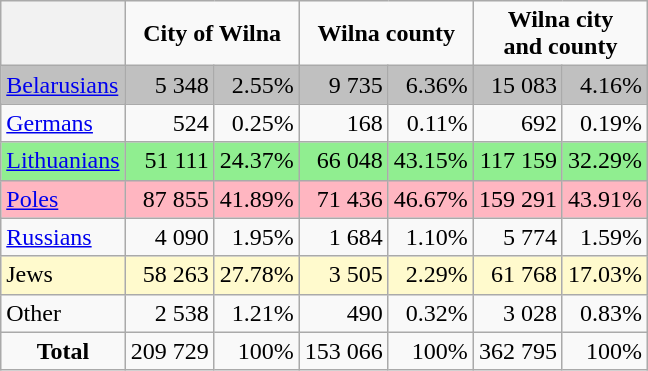<table class="wikitable sortable">
<tr style="text-align:center">
<th></th>
<td colspan="2"><strong>City of Wilna</strong></td>
<td colspan="2"><strong>Wilna county</strong></td>
<td colspan="2"><strong>Wilna city</strong><br><strong>and county</strong></td>
</tr>
<tr style="text-align:right; background:#C0C0C0">
<td style="text-align:left;"><a href='#'>Belarusians</a></td>
<td>5 348</td>
<td>2.55%</td>
<td>9 735</td>
<td>6.36%</td>
<td>15 083</td>
<td>4.16%</td>
</tr>
<tr style="text-align:right">
<td style="text-align:left; "><a href='#'>Germans</a></td>
<td>524</td>
<td>0.25%</td>
<td>168</td>
<td>0.11%</td>
<td>692</td>
<td>0.19%</td>
</tr>
<tr style="text-align:right; background:#90EE90">
<td style="text-align:left;"><a href='#'>Lithuanians</a></td>
<td>51 111</td>
<td>24.37%</td>
<td>66 048</td>
<td>43.15%</td>
<td>117 159</td>
<td>32.29%</td>
</tr>
<tr style="text-align:right; background:#FFB6C1">
<td style="text-align:left; "><a href='#'>Poles</a></td>
<td>87 855</td>
<td>41.89%</td>
<td>71 436</td>
<td>46.67%</td>
<td>159 291</td>
<td>43.91%</td>
</tr>
<tr style="text-align:right">
<td style="text-align:left; "><a href='#'>Russians</a></td>
<td>4 090</td>
<td>1.95%</td>
<td>1 684</td>
<td>1.10%</td>
<td>5 774</td>
<td>1.59%</td>
</tr>
<tr style="text-align:right; background:#FFFACD">
<td style="text-align:left; ">Jews</td>
<td>58 263</td>
<td>27.78%</td>
<td>3 505</td>
<td>2.29%</td>
<td>61 768</td>
<td>17.03%</td>
</tr>
<tr style="text-align:right">
<td style="text-align:left; ">Other</td>
<td>2 538</td>
<td>1.21%</td>
<td>490</td>
<td>0.32%</td>
<td>3 028</td>
<td>0.83%</td>
</tr>
<tr style="text-align:right">
<td style="text-align:center;"><strong>Total</strong></td>
<td>209 729</td>
<td>100%</td>
<td>153 066</td>
<td>100%</td>
<td>362 795</td>
<td>100%</td>
</tr>
</table>
